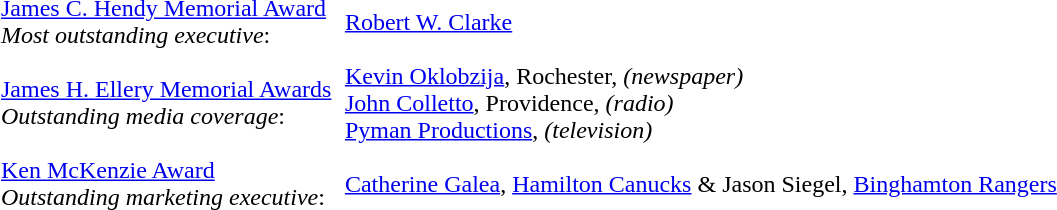<table cellpadding="3" cellspacing="3">
<tr>
<td><a href='#'>James C. Hendy Memorial Award</a><br><em>Most outstanding executive</em>:</td>
<td><a href='#'>Robert W. Clarke</a></td>
</tr>
<tr>
<td><a href='#'>James H. Ellery Memorial Awards</a> <br><em>Outstanding media coverage</em>:</td>
<td><a href='#'>Kevin Oklobzija</a>, Rochester, <em>(newspaper)</em><br><a href='#'>John Colletto</a>, Providence, <em>(radio)</em><br><a href='#'>Pyman Productions</a>, <em>(television)</em></td>
</tr>
<tr>
<td><a href='#'>Ken McKenzie Award</a><br><em>Outstanding marketing executive</em>:</td>
<td><a href='#'>Catherine Galea</a>, <a href='#'>Hamilton Canucks</a> & Jason Siegel, <a href='#'>Binghamton Rangers</a></td>
</tr>
</table>
